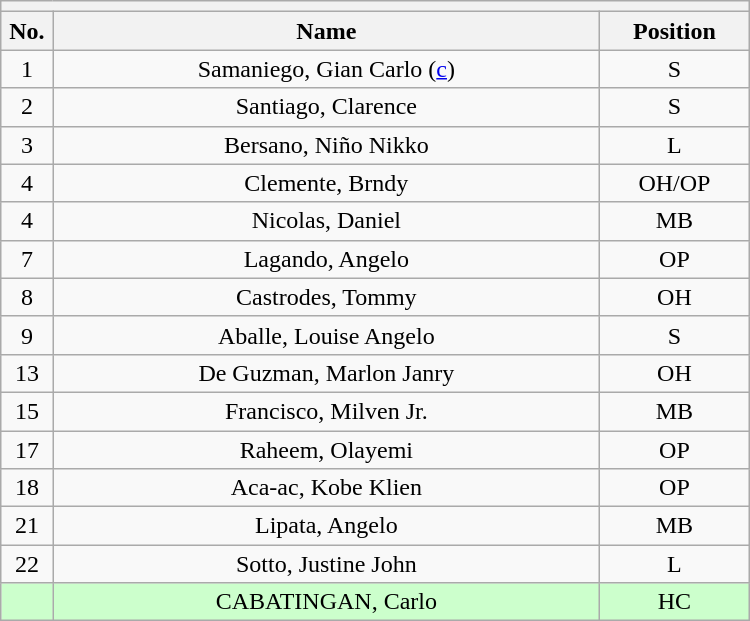<table class="wikitable mw-collapsible mw-collapsed" style="text-align:center; width:500px; border:none">
<tr>
<th style="text-align:center" colspan="3"></th>
</tr>
<tr>
<th style="width:7%">No.</th>
<th>Name</th>
<th style="width:20%">Position</th>
</tr>
<tr>
<td>1</td>
<td>Samaniego, Gian Carlo (<a href='#'>c</a>)</td>
<td>S</td>
</tr>
<tr>
<td>2</td>
<td>Santiago, Clarence</td>
<td>S</td>
</tr>
<tr>
<td>3</td>
<td>Bersano, Niño Nikko</td>
<td>L</td>
</tr>
<tr>
<td>4</td>
<td>Clemente, Brndy</td>
<td>OH/OP</td>
</tr>
<tr>
<td>4</td>
<td>Nicolas, Daniel</td>
<td>MB</td>
</tr>
<tr>
<td>7</td>
<td>Lagando, Angelo</td>
<td>OP</td>
</tr>
<tr>
<td>8</td>
<td>Castrodes, Tommy</td>
<td>OH</td>
</tr>
<tr>
<td>9</td>
<td>Aballe, Louise Angelo</td>
<td>S</td>
</tr>
<tr>
<td>13</td>
<td>De Guzman, Marlon Janry</td>
<td>OH</td>
</tr>
<tr>
<td>15</td>
<td>Francisco, Milven Jr.</td>
<td>MB</td>
</tr>
<tr>
<td>17</td>
<td>Raheem, Olayemi</td>
<td>OP</td>
</tr>
<tr>
<td>18</td>
<td>Aca-ac, Kobe Klien</td>
<td>OP</td>
</tr>
<tr>
<td>21</td>
<td>Lipata, Angelo</td>
<td>MB</td>
</tr>
<tr>
<td>22</td>
<td>Sotto, Justine John</td>
<td>L</td>
</tr>
<tr bgcolor=#CCFFCC>
<td></td>
<td>CABATINGAN, Carlo</td>
<td>HC</td>
</tr>
</table>
